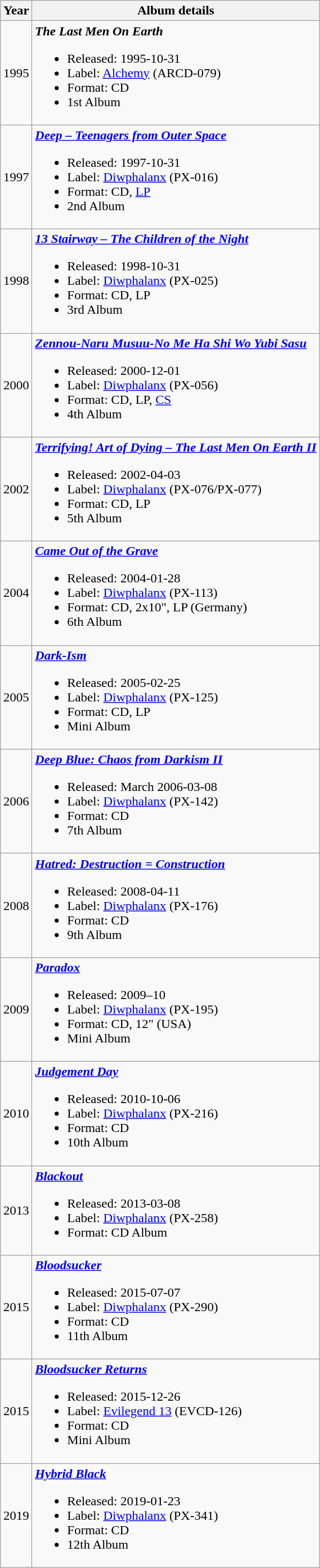<table class ="wikitable">
<tr>
<th rowspan="1">Year</th>
<th rowspan="1">Album details</th>
</tr>
<tr>
<td>1995</td>
<td><strong><em>The Last Men On Earth</em></strong><br><ul><li>Released: 1995-10-31</li><li>Label: <a href='#'>Alchemy</a> (ARCD-079)</li><li>Format: CD</li><li>1st Album</li></ul></td>
</tr>
<tr>
<td>1997</td>
<td><strong><em><a href='#'>Deep – Teenagers from Outer Space</a></em></strong><br><ul><li>Released: 1997-10-31</li><li>Label: <a href='#'>Diwphalanx</a> (PX-016)</li><li>Format: CD, <a href='#'>LP</a></li><li>2nd Album</li></ul></td>
</tr>
<tr>
<td>1998</td>
<td><strong><em><a href='#'>13 Stairway – The Children of the Night</a></em></strong><br><ul><li>Released: 1998-10-31</li><li>Label: <a href='#'>Diwphalanx</a> (PX-025)</li><li>Format: CD, LP</li><li>3rd Album</li></ul></td>
</tr>
<tr>
<td>2000</td>
<td><strong><em><a href='#'>Zennou-Naru Musuu-No Me Ha Shi Wo Yubi Sasu</a></em></strong><br><ul><li>Released: 2000-12-01</li><li>Label: <a href='#'>Diwphalanx</a> (PX-056)</li><li>Format: CD, LP, <a href='#'>CS</a></li><li>4th Album</li></ul></td>
</tr>
<tr>
<td>2002</td>
<td><strong><em><a href='#'>Terrifying! Art of Dying – The Last Men On Earth II</a></em></strong><br><ul><li>Released: 2002-04-03</li><li>Label: <a href='#'>Diwphalanx</a> (PX-076/PX-077)</li><li>Format: CD, LP</li><li>5th Album</li></ul></td>
</tr>
<tr>
<td>2004</td>
<td><strong><em><a href='#'>Came Out of the Grave</a></em></strong><br><ul><li>Released: 2004-01-28</li><li>Label: <a href='#'>Diwphalanx</a> (PX-113)</li><li>Format: CD, 2x10", LP (Germany)</li><li>6th Album</li></ul></td>
</tr>
<tr>
<td>2005</td>
<td><strong><em><a href='#'>Dark-Ism</a></em></strong><br><ul><li>Released: 2005-02-25</li><li>Label: <a href='#'>Diwphalanx</a> (PX-125)</li><li>Format: CD, LP</li><li>Mini Album</li></ul></td>
</tr>
<tr>
<td>2006</td>
<td><strong><em><a href='#'>Deep Blue: Chaos from Darkism II</a></em></strong><br><ul><li>Released: March 2006-03-08</li><li>Label: <a href='#'>Diwphalanx</a> (PX-142)</li><li>Format: CD</li><li>7th Album</li></ul></td>
</tr>
<tr>
<td>2008</td>
<td><strong><em><a href='#'>Hatred: Destruction = Construction</a></em></strong><br><ul><li>Released: 2008-04-11</li><li>Label: <a href='#'>Diwphalanx</a> (PX-176)</li><li>Format: CD</li><li>9th Album</li></ul></td>
</tr>
<tr>
<td>2009</td>
<td><strong><em><a href='#'>Paradox</a></em></strong><br><ul><li>Released: 2009–10</li><li>Label: <a href='#'>Diwphalanx</a> (PX-195)</li><li>Format: CD, 12" (USA)</li><li>Mini Album</li></ul></td>
</tr>
<tr>
<td>2010</td>
<td><strong><em><a href='#'>Judgement Day</a></em></strong><br><ul><li>Released: 2010-10-06</li><li>Label: <a href='#'>Diwphalanx</a> (PX-216)</li><li>Format: CD</li><li>10th Album</li></ul></td>
</tr>
<tr>
<td>2013</td>
<td><strong><em><a href='#'>Blackout</a></em></strong><br><ul><li>Released: 2013-03-08</li><li>Label: <a href='#'>Diwphalanx</a> (PX-258)</li><li>Format: CD Album</li></ul></td>
</tr>
<tr>
<td>2015</td>
<td><strong><em><a href='#'>Bloodsucker</a></em></strong><br><ul><li>Released: 2015-07-07</li><li>Label: <a href='#'>Diwphalanx</a> (PX-290)</li><li>Format: CD</li><li>11th Album</li></ul></td>
</tr>
<tr>
<td>2015</td>
<td><strong><em><a href='#'>Bloodsucker Returns</a></em></strong><br><ul><li>Released: 2015-12-26</li><li>Label: <a href='#'>Evilegend 13</a> (EVCD-126)</li><li>Format: CD</li><li>Mini Album</li></ul></td>
</tr>
<tr>
<td>2019</td>
<td><strong><em><a href='#'>Hybrid Black</a></em></strong><br><ul><li>Released: 2019-01-23</li><li>Label: <a href='#'>Diwphalanx</a> (PX-341)</li><li>Format: CD</li><li>12th Album</li></ul></td>
</tr>
</table>
